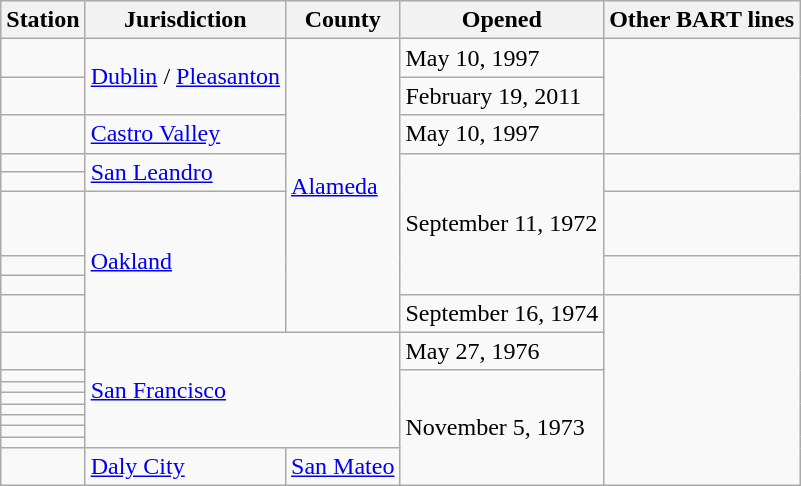<table class=wikitable>
<tr>
<th>Station</th>
<th>Jurisdiction</th>
<th>County</th>
<th>Opened</th>
<th>Other BART lines</th>
</tr>
<tr>
<td></td>
<td rowspan="2"><a href='#'>Dublin</a> / <a href='#'>Pleasanton</a></td>
<td rowspan="9"><a href='#'>Alameda</a></td>
<td>May 10, 1997</td>
<td rowspan="3"></td>
</tr>
<tr>
<td></td>
<td>February 19, 2011</td>
</tr>
<tr>
<td></td>
<td><a href='#'>Castro Valley</a></td>
<td>May 10, 1997</td>
</tr>
<tr>
<td></td>
<td rowspan="2"><a href='#'>San Leandro</a></td>
<td rowspan="5">September 11, 1972</td>
<td rowspan="2"><br></td>
</tr>
<tr>
<td></td>
</tr>
<tr>
<td></td>
<td rowspan="4"><a href='#'>Oakland</a></td>
<td><br><br></td>
</tr>
<tr>
<td></td>
<td rowspan="2"><br></td>
</tr>
<tr>
<td></td>
</tr>
<tr>
<td></td>
<td>September 16, 1974</td>
<td rowspan="10"><br><br></td>
</tr>
<tr>
<td></td>
<td rowspan="8" colspan=2><a href='#'>San Francisco</a></td>
<td>May 27, 1976</td>
</tr>
<tr>
<td></td>
<td rowspan="8">November 5, 1973</td>
</tr>
<tr>
<td></td>
</tr>
<tr>
<td></td>
</tr>
<tr>
<td></td>
</tr>
<tr>
<td></td>
</tr>
<tr>
<td></td>
</tr>
<tr>
<td></td>
</tr>
<tr>
<td></td>
<td><a href='#'>Daly City</a></td>
<td><a href='#'>San Mateo</a></td>
</tr>
</table>
